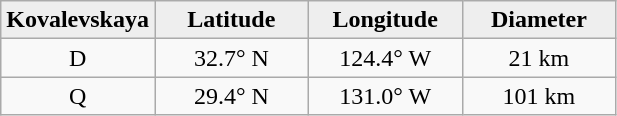<table class="wikitable">
<tr>
<th width="25%" style="background:#eeeeee;">Kovalevskaya</th>
<th width="25%" style="background:#eeeeee;">Latitude</th>
<th width="25%" style="background:#eeeeee;">Longitude</th>
<th width="25%" style="background:#eeeeee;">Diameter</th>
</tr>
<tr>
<td align="center">D</td>
<td align="center">32.7° N</td>
<td align="center">124.4° W</td>
<td align="center">21 km</td>
</tr>
<tr>
<td align="center">Q</td>
<td align="center">29.4° N</td>
<td align="center">131.0° W</td>
<td align="center">101 km</td>
</tr>
</table>
